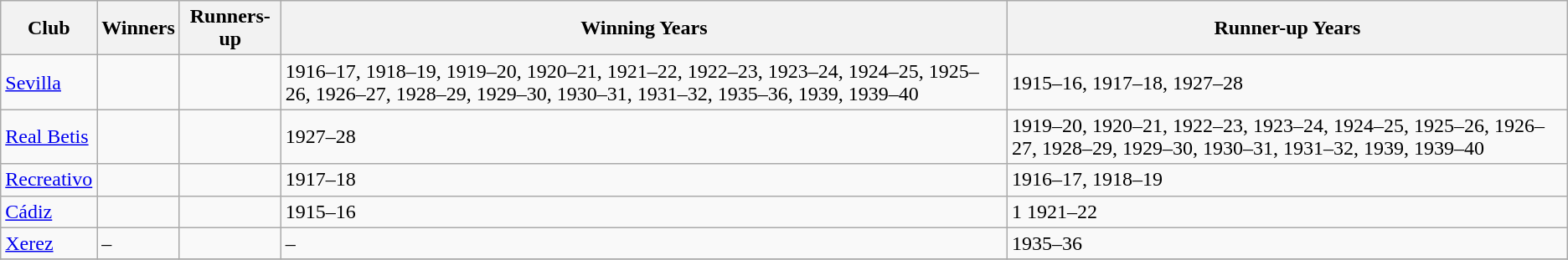<table class = wikitable sortable>
<tr>
<th>Club</th>
<th>Winners</th>
<th>Runners-up</th>
<th>Winning Years</th>
<th>Runner-up Years</th>
</tr>
<tr>
<td><a href='#'>Sevilla</a></td>
<td></td>
<td></td>
<td>1916–17, 1918–19, 1919–20, 1920–21, 1921–22, 1922–23, 1923–24, 1924–25, 1925–26, 1926–27, 1928–29, 1929–30, 1930–31, 1931–32, 1935–36, 1939, 1939–40</td>
<td>1915–16, 1917–18, 1927–28 </td>
</tr>
<tr>
<td><a href='#'>Real Betis</a></td>
<td></td>
<td></td>
<td>1927–28</td>
<td>1919–20, 1920–21, 1922–23, 1923–24, 1924–25, 1925–26, 1926–27, 1928–29, 1929–30, 1930–31, 1931–32, 1939, 1939–40 </td>
</tr>
<tr>
<td><a href='#'>Recreativo</a></td>
<td></td>
<td></td>
<td>1917–18</td>
<td>1916–17, 1918–19</td>
</tr>
<tr>
<td><a href='#'>Cádiz</a></td>
<td></td>
<td></td>
<td>1915–16</td>
<td>1 1921–22</td>
</tr>
<tr>
<td><a href='#'>Xerez</a></td>
<td>–</td>
<td></td>
<td>–</td>
<td>1935–36</td>
</tr>
<tr>
</tr>
</table>
